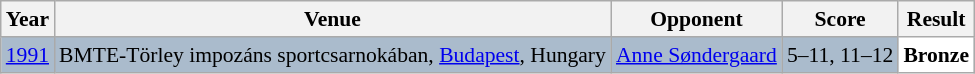<table class="sortable wikitable" style="font-size: 90%;">
<tr>
<th>Year</th>
<th>Venue</th>
<th>Opponent</th>
<th>Score</th>
<th>Result</th>
</tr>
<tr style="background:#AABBCC">
<td align="center"><a href='#'>1991</a></td>
<td align="left">BMTE-Törley impozáns sportcsarnokában, <a href='#'>Budapest</a>, Hungary</td>
<td align="left"> <a href='#'>Anne Søndergaard</a></td>
<td align="left">5–11, 11–12</td>
<td style="text-align:left; background:white"> <strong>Bronze</strong></td>
</tr>
</table>
